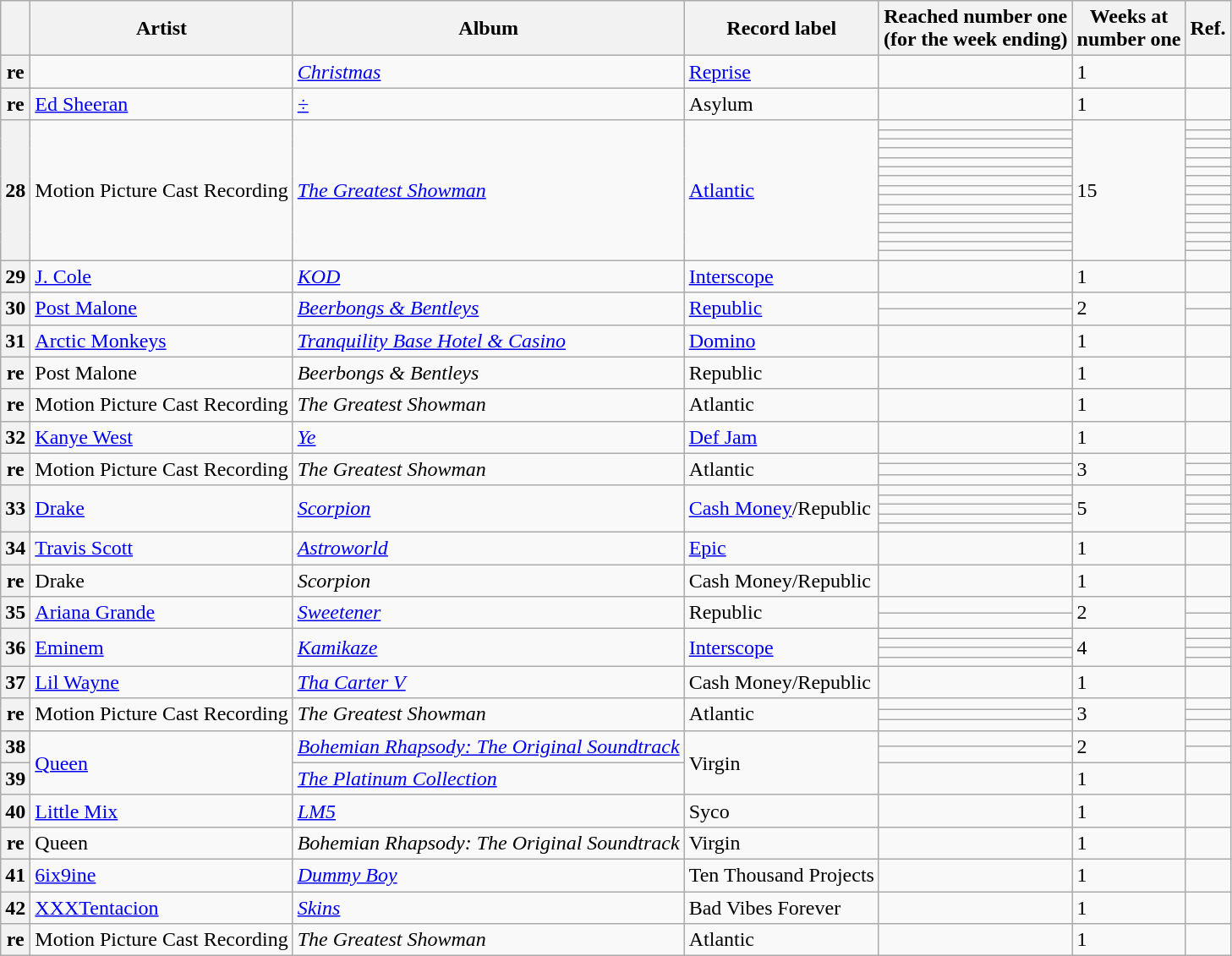<table class="wikitable plainrowheaders sortable">
<tr>
<th scope=col></th>
<th scope=col>Artist</th>
<th scope=col>Album</th>
<th scope=col>Record label</th>
<th scope=col>Reached number one<br>(for the week ending)</th>
<th scope=col>Weeks at<br>number one</th>
<th scope=col>Ref.</th>
</tr>
<tr>
<th scope=row style="text-align:center;">re</th>
<td></td>
<td><em><a href='#'>Christmas</a></em></td>
<td><a href='#'>Reprise</a></td>
<td></td>
<td>1</td>
<td align=center></td>
</tr>
<tr>
<th scope=row style="text-align:center;">re</th>
<td><a href='#'>Ed Sheeran</a></td>
<td><em><a href='#'>÷</a></em></td>
<td>Asylum</td>
<td></td>
<td>1</td>
<td align=center></td>
</tr>
<tr>
<th scope=row style="text-align:center;" rowspan="15">28</th>
<td rowspan="15">Motion Picture Cast Recording</td>
<td rowspan="15"><em><a href='#'>The Greatest Showman</a></em></td>
<td rowspan="15"><a href='#'>Atlantic</a></td>
<td></td>
<td rowspan="15">15</td>
<td align=center></td>
</tr>
<tr>
<td></td>
<td align=center></td>
</tr>
<tr>
<td></td>
<td align=center></td>
</tr>
<tr>
<td></td>
<td align=center></td>
</tr>
<tr>
<td></td>
<td align=center></td>
</tr>
<tr>
<td></td>
<td align=center></td>
</tr>
<tr>
<td></td>
<td align=center></td>
</tr>
<tr>
<td></td>
<td align=center></td>
</tr>
<tr>
<td></td>
<td align=center></td>
</tr>
<tr>
<td></td>
<td align=center></td>
</tr>
<tr>
<td></td>
<td align=center></td>
</tr>
<tr>
<td></td>
<td align=center></td>
</tr>
<tr>
<td></td>
<td align=center></td>
</tr>
<tr>
<td></td>
<td align=center></td>
</tr>
<tr>
<td></td>
<td align=center></td>
</tr>
<tr>
<th scope=row style="text-align:center;">29</th>
<td><a href='#'>J. Cole</a></td>
<td><em><a href='#'>KOD</a></em></td>
<td><a href='#'>Interscope</a></td>
<td></td>
<td>1</td>
<td align=center></td>
</tr>
<tr>
<th scope=row style="text-align:center;" rowspan="2">30</th>
<td rowspan="2"><a href='#'>Post Malone</a></td>
<td rowspan="2"><em><a href='#'>Beerbongs & Bentleys</a></em></td>
<td rowspan="2"><a href='#'>Republic</a></td>
<td></td>
<td rowspan="2">2</td>
<td align=center></td>
</tr>
<tr>
<td></td>
<td align=center></td>
</tr>
<tr>
<th scope=row style="text-align:center;">31</th>
<td><a href='#'>Arctic Monkeys</a></td>
<td><em><a href='#'>Tranquility Base Hotel & Casino</a></em></td>
<td><a href='#'>Domino</a></td>
<td></td>
<td>1</td>
<td align=center></td>
</tr>
<tr>
<th scope=row style="text-align:center;">re</th>
<td>Post Malone</td>
<td><em>Beerbongs & Bentleys</em></td>
<td>Republic</td>
<td></td>
<td>1</td>
<td align=center></td>
</tr>
<tr>
<th scope=row style="text-align:center;">re</th>
<td>Motion Picture Cast Recording</td>
<td><em>The Greatest Showman</em></td>
<td>Atlantic</td>
<td></td>
<td>1</td>
<td align=center></td>
</tr>
<tr>
<th scope=row style="text-align:center;">32</th>
<td><a href='#'>Kanye West</a></td>
<td><em><a href='#'>Ye</a> </em></td>
<td><a href='#'>Def Jam</a></td>
<td></td>
<td>1</td>
<td align=center></td>
</tr>
<tr>
<th scope=row style="text-align:center;" rowspan="3">re</th>
<td rowspan="3">Motion Picture Cast Recording</td>
<td rowspan="3"><em>The Greatest Showman</em></td>
<td rowspan="3">Atlantic</td>
<td></td>
<td rowspan="3">3</td>
<td align=center></td>
</tr>
<tr>
<td></td>
<td align=center></td>
</tr>
<tr>
<td></td>
<td align=center></td>
</tr>
<tr>
<th scope=row style="text-align:center;" rowspan="5">33</th>
<td rowspan="5"><a href='#'>Drake</a></td>
<td rowspan="5"><em><a href='#'>Scorpion</a> </em></td>
<td rowspan="5"><a href='#'>Cash Money</a>/Republic</td>
<td></td>
<td rowspan="5">5</td>
<td align=center></td>
</tr>
<tr>
<td></td>
<td align=center></td>
</tr>
<tr>
<td></td>
<td align=center></td>
</tr>
<tr>
<td></td>
<td align=center></td>
</tr>
<tr>
<td></td>
<td align=center></td>
</tr>
<tr>
<th scope=row style="text-align:center;">34</th>
<td><a href='#'>Travis Scott</a></td>
<td><em><a href='#'>Astroworld</a> </em></td>
<td><a href='#'>Epic</a></td>
<td></td>
<td>1</td>
<td align=center></td>
</tr>
<tr>
<th scope=row style="text-align:center;">re</th>
<td>Drake</td>
<td><em>Scorpion</em></td>
<td>Cash Money/Republic</td>
<td></td>
<td>1</td>
<td align=center></td>
</tr>
<tr>
<th scope=row style="text-align:center;" rowspan="2">35</th>
<td rowspan="2"><a href='#'>Ariana Grande</a></td>
<td rowspan="2"><em><a href='#'>Sweetener</a></em></td>
<td rowspan="2">Republic</td>
<td></td>
<td rowspan="2">2</td>
<td align=center></td>
</tr>
<tr>
<td></td>
<td align=center></td>
</tr>
<tr>
<th scope=row style="text-align:center;" rowspan="4">36</th>
<td rowspan="4"><a href='#'>Eminem</a></td>
<td rowspan="4"><em><a href='#'>Kamikaze</a></em></td>
<td rowspan="4"><a href='#'>Interscope</a></td>
<td></td>
<td rowspan="4">4</td>
<td align=center></td>
</tr>
<tr>
<td></td>
<td align=center></td>
</tr>
<tr>
<td></td>
<td align=center></td>
</tr>
<tr>
<td></td>
<td align=center></td>
</tr>
<tr>
<th scope=row style="text-align:center;">37</th>
<td><a href='#'>Lil Wayne</a></td>
<td><em><a href='#'>Tha Carter V</a></em></td>
<td>Cash Money/Republic</td>
<td></td>
<td>1</td>
<td align=center></td>
</tr>
<tr>
<th scope=row style="text-align:center;" rowspan="3">re</th>
<td rowspan="3">Motion Picture Cast Recording</td>
<td rowspan="3"><em>The Greatest Showman</em></td>
<td rowspan="3">Atlantic</td>
<td></td>
<td rowspan="3">3</td>
<td align=center></td>
</tr>
<tr>
<td></td>
<td align=center></td>
</tr>
<tr>
<td></td>
<td align=center></td>
</tr>
<tr>
<th scope=row style="text-align:center;" rowspan="2">38</th>
<td rowspan="3"><a href='#'>Queen</a></td>
<td rowspan="2"><em><a href='#'>Bohemian Rhapsody: The Original Soundtrack</a></em></td>
<td rowspan="3">Virgin</td>
<td></td>
<td rowspan="2">2</td>
<td align=center></td>
</tr>
<tr>
<td></td>
<td align=center></td>
</tr>
<tr>
<th scope=row style="text-align:center;">39</th>
<td><em><a href='#'>The Platinum Collection</a></em></td>
<td></td>
<td>1</td>
<td align=center></td>
</tr>
<tr>
<th scope=row style="text-align:center;">40</th>
<td><a href='#'>Little Mix</a></td>
<td><em><a href='#'>LM5</a></em></td>
<td>Syco</td>
<td></td>
<td>1</td>
<td align=center></td>
</tr>
<tr>
<th scope=row style="text-align:center;">re</th>
<td>Queen</td>
<td><em>Bohemian Rhapsody: The Original Soundtrack</em></td>
<td>Virgin</td>
<td></td>
<td>1</td>
<td align=center></td>
</tr>
<tr>
<th scope=row style="text-align:center;">41</th>
<td><a href='#'>6ix9ine</a></td>
<td><em><a href='#'>Dummy Boy</a></em></td>
<td>Ten Thousand Projects</td>
<td></td>
<td>1</td>
<td align=center></td>
</tr>
<tr>
<th scope=row style="text-align:center;">42</th>
<td><a href='#'>XXXTentacion</a></td>
<td><em><a href='#'>Skins</a></em></td>
<td>Bad Vibes Forever</td>
<td></td>
<td>1</td>
<td align=center></td>
</tr>
<tr>
<th scope=row style="text-align:center;">re</th>
<td>Motion Picture Cast Recording</td>
<td><em>The Greatest Showman</em></td>
<td>Atlantic</td>
<td></td>
<td>1</td>
<td align=center></td>
</tr>
</table>
